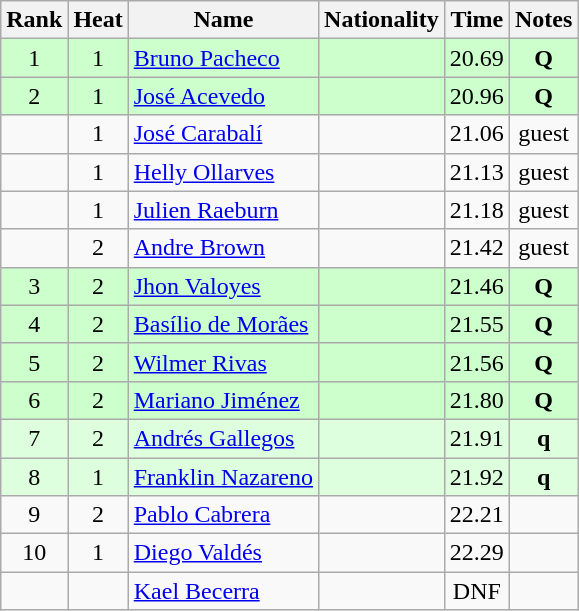<table class="wikitable sortable" style="text-align:center">
<tr>
<th>Rank</th>
<th>Heat</th>
<th>Name</th>
<th>Nationality</th>
<th>Time</th>
<th>Notes</th>
</tr>
<tr bgcolor=ccffcc>
<td align=center>1</td>
<td align=center>1</td>
<td align=left><a href='#'>Bruno Pacheco</a></td>
<td align=left></td>
<td>20.69</td>
<td><strong>Q</strong></td>
</tr>
<tr bgcolor=ccffcc>
<td align=center>2</td>
<td align=center>1</td>
<td align=left><a href='#'>José Acevedo</a></td>
<td align=left></td>
<td>20.96</td>
<td><strong>Q</strong></td>
</tr>
<tr>
<td align=center></td>
<td align=center>1</td>
<td align=left><a href='#'>José Carabalí</a></td>
<td align=left></td>
<td>21.06</td>
<td>guest</td>
</tr>
<tr>
<td align=center></td>
<td align=center>1</td>
<td align=left><a href='#'>Helly Ollarves</a></td>
<td align=left></td>
<td>21.13</td>
<td>guest</td>
</tr>
<tr>
<td align=center></td>
<td align=center>1</td>
<td align=left><a href='#'>Julien Raeburn</a></td>
<td align=left></td>
<td>21.18</td>
<td>guest</td>
</tr>
<tr>
<td align=center></td>
<td align=center>2</td>
<td align=left><a href='#'>Andre Brown</a></td>
<td align=left></td>
<td>21.42</td>
<td>guest</td>
</tr>
<tr bgcolor=ccffcc>
<td align=center>3</td>
<td align=center>2</td>
<td align=left><a href='#'>Jhon Valoyes</a></td>
<td align=left></td>
<td>21.46</td>
<td><strong>Q</strong></td>
</tr>
<tr bgcolor=ccffcc>
<td align=center>4</td>
<td align=center>2</td>
<td align=left><a href='#'>Basílio de Morães</a></td>
<td align=left></td>
<td>21.55</td>
<td><strong>Q</strong></td>
</tr>
<tr bgcolor=ccffcc>
<td align=center>5</td>
<td align=center>2</td>
<td align=left><a href='#'>Wilmer Rivas</a></td>
<td align=left></td>
<td>21.56</td>
<td><strong>Q</strong></td>
</tr>
<tr bgcolor=ccffcc>
<td align=center>6</td>
<td align=center>2</td>
<td align=left><a href='#'>Mariano Jiménez</a></td>
<td align=left></td>
<td>21.80</td>
<td><strong>Q</strong></td>
</tr>
<tr bgcolor=ddffdd>
<td align=center>7</td>
<td align=center>2</td>
<td align=left><a href='#'>Andrés Gallegos</a></td>
<td align=left></td>
<td>21.91</td>
<td><strong>q</strong></td>
</tr>
<tr bgcolor=ddffdd>
<td align=center>8</td>
<td align=center>1</td>
<td align=left><a href='#'>Franklin Nazareno</a></td>
<td align=left></td>
<td>21.92</td>
<td><strong>q</strong></td>
</tr>
<tr>
<td align=center>9</td>
<td align=center>2</td>
<td align=left><a href='#'>Pablo Cabrera</a></td>
<td align=left></td>
<td>22.21</td>
<td></td>
</tr>
<tr>
<td align=center>10</td>
<td align=center>1</td>
<td align=left><a href='#'>Diego Valdés</a></td>
<td align=left></td>
<td>22.29</td>
<td></td>
</tr>
<tr>
<td align=center></td>
<td align=center></td>
<td align=left><a href='#'>Kael Becerra</a></td>
<td align=left></td>
<td>DNF</td>
<td></td>
</tr>
</table>
